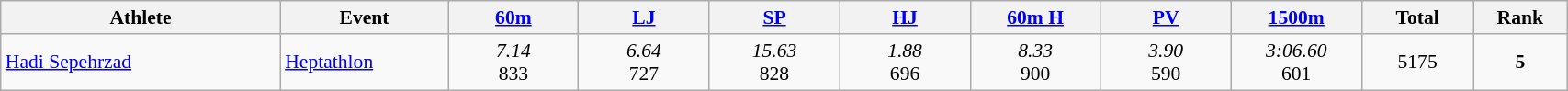<table class="wikitable" width="90%" style="text-align:center; font-size:90%">
<tr>
<th width="15%">Athlete</th>
<th width="9%">Event</th>
<th width="7%"><a href='#'>60m</a></th>
<th width="7%"><a href='#'>LJ</a></th>
<th width="7%"><a href='#'>SP</a></th>
<th width="7%"><a href='#'>HJ</a></th>
<th width="7%"><a href='#'>60m H</a></th>
<th width="7%"><a href='#'>PV</a></th>
<th width="7%"><a href='#'>1500m</a></th>
<th width="6%">Total</th>
<th width="5%">Rank</th>
</tr>
<tr>
<td align="left"><a href='#'>Hadi Sepehrzad</a></td>
<td align="left"><a href='#'>Heptathlon</a></td>
<td><em>7.14</em><br>833</td>
<td><em>6.64</em><br>727</td>
<td><em>15.63</em><br>828</td>
<td><em>1.88</em><br>696</td>
<td><em>8.33</em><br>900</td>
<td><em>3.90</em><br>590</td>
<td><em>3:06.60</em><br>601</td>
<td>5175</td>
<td><strong>5</strong></td>
</tr>
</table>
